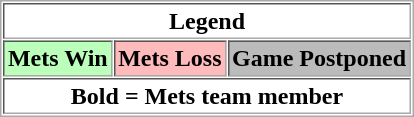<table align="center" border="1" cellpadding="2" cellspacing="1" style="border:1px solid #aaa">
<tr>
<th colspan=3>Legend</th>
</tr>
<tr>
<th bgcolor="bbffbb">Mets Win</th>
<th bgcolor="ffbbbb">Mets Loss</th>
<th bgcolor="bbbbbb">Game Postponed</th>
</tr>
<tr>
<th colspan=3>Bold = Mets team member</th>
</tr>
</table>
